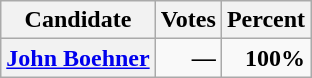<table class="wikitable plainrowheaders" style="text-align: right;">
<tr>
<th scope="col">Candidate</th>
<th scope="col">Votes</th>
<th scope="col">Percent</th>
</tr>
<tr>
<th scope="row"><a href='#'>John Boehner</a></th>
<td><strong>—</strong></td>
<td><strong>100%</strong></td>
</tr>
</table>
